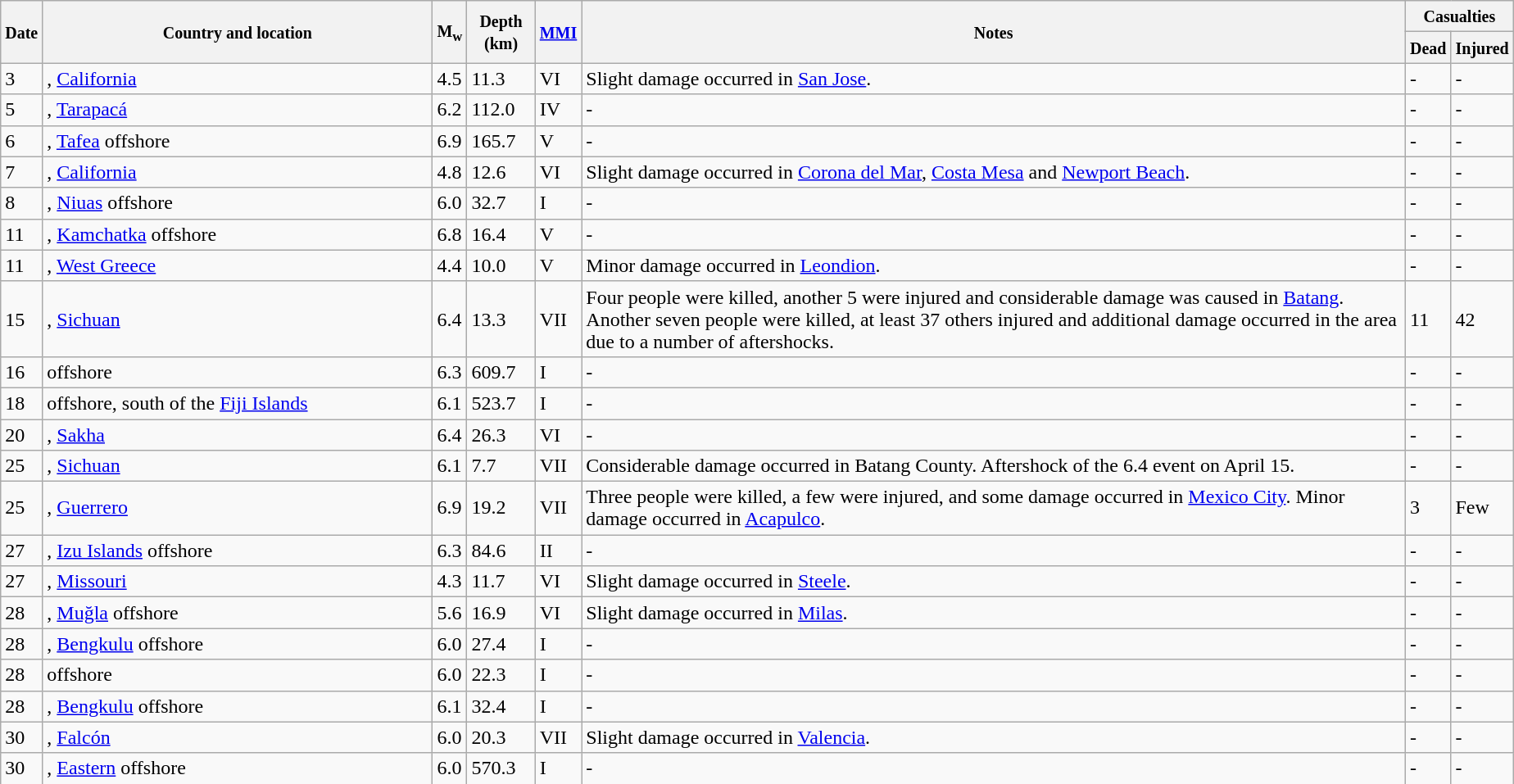<table class="wikitable sortable" style="border:1px black; margin-left:1em;">
<tr>
<th rowspan="2"><small>Date</small></th>
<th rowspan="2" style="width: 310px"><small>Country and location</small></th>
<th rowspan="2"><small>M<sub>w</sub></small></th>
<th rowspan="2"><small>Depth (km)</small></th>
<th rowspan="2"><small><a href='#'>MMI</a></small></th>
<th rowspan="2" class="unsortable"><small>Notes</small></th>
<th colspan="2"><small>Casualties</small></th>
</tr>
<tr>
<th><small>Dead</small></th>
<th><small>Injured</small></th>
</tr>
<tr>
<td>3</td>
<td>, <a href='#'>California</a></td>
<td>4.5</td>
<td>11.3</td>
<td>VI</td>
<td>Slight damage occurred in <a href='#'>San Jose</a>.</td>
<td>-</td>
<td>-</td>
</tr>
<tr>
<td>5</td>
<td>, <a href='#'>Tarapacá</a></td>
<td>6.2</td>
<td>112.0</td>
<td>IV</td>
<td>-</td>
<td>-</td>
<td>-</td>
</tr>
<tr>
<td>6</td>
<td>, <a href='#'>Tafea</a> offshore</td>
<td>6.9</td>
<td>165.7</td>
<td>V</td>
<td>-</td>
<td>-</td>
<td>-</td>
</tr>
<tr>
<td>7</td>
<td>, <a href='#'>California</a></td>
<td>4.8</td>
<td>12.6</td>
<td>VI</td>
<td>Slight damage occurred in <a href='#'>Corona del Mar</a>, <a href='#'>Costa Mesa</a> and <a href='#'>Newport Beach</a>.</td>
<td>-</td>
<td>-</td>
</tr>
<tr>
<td>8</td>
<td>, <a href='#'>Niuas</a> offshore</td>
<td>6.0</td>
<td>32.7</td>
<td>I</td>
<td>-</td>
<td>-</td>
<td>-</td>
</tr>
<tr>
<td>11</td>
<td>, <a href='#'>Kamchatka</a> offshore</td>
<td>6.8</td>
<td>16.4</td>
<td>V</td>
<td>-</td>
<td>-</td>
<td>-</td>
</tr>
<tr>
<td>11</td>
<td>, <a href='#'>West Greece</a></td>
<td>4.4</td>
<td>10.0</td>
<td>V</td>
<td>Minor damage occurred in <a href='#'>Leondion</a>.</td>
<td>-</td>
<td>-</td>
</tr>
<tr>
<td>15</td>
<td>, <a href='#'>Sichuan</a></td>
<td>6.4</td>
<td>13.3</td>
<td>VII</td>
<td>Four people were killed, another 5 were injured and considerable damage was caused in <a href='#'>Batang</a>. Another seven people were killed, at least 37 others injured and additional damage occurred in the area due to a number of aftershocks.</td>
<td>11</td>
<td>42</td>
</tr>
<tr>
<td>16</td>
<td> offshore</td>
<td>6.3</td>
<td>609.7</td>
<td>I</td>
<td>-</td>
<td>-</td>
<td>-</td>
</tr>
<tr>
<td>18</td>
<td> offshore, south of the <a href='#'>Fiji Islands</a></td>
<td>6.1</td>
<td>523.7</td>
<td>I</td>
<td>-</td>
<td>-</td>
<td>-</td>
</tr>
<tr>
<td>20</td>
<td>, <a href='#'>Sakha</a></td>
<td>6.4</td>
<td>26.3</td>
<td>VI</td>
<td>-</td>
<td>-</td>
<td>-</td>
</tr>
<tr>
<td>25</td>
<td>, <a href='#'>Sichuan</a></td>
<td>6.1</td>
<td>7.7</td>
<td>VII</td>
<td>Considerable damage occurred in Batang County. Aftershock of the 6.4 event on April 15.</td>
<td>-</td>
<td>-</td>
</tr>
<tr>
<td>25</td>
<td>, <a href='#'>Guerrero</a></td>
<td>6.9</td>
<td>19.2</td>
<td>VII</td>
<td>Three people were killed, a few were injured, and some damage occurred in <a href='#'>Mexico City</a>. Minor damage occurred in <a href='#'>Acapulco</a>.</td>
<td>3</td>
<td>Few</td>
</tr>
<tr>
<td>27</td>
<td>, <a href='#'>Izu Islands</a> offshore</td>
<td>6.3</td>
<td>84.6</td>
<td>II</td>
<td>-</td>
<td>-</td>
<td>-</td>
</tr>
<tr>
<td>27</td>
<td>, <a href='#'>Missouri</a></td>
<td>4.3</td>
<td>11.7</td>
<td>VI</td>
<td>Slight damage occurred in <a href='#'>Steele</a>.</td>
<td>-</td>
<td>-</td>
</tr>
<tr>
<td>28</td>
<td>, <a href='#'>Muğla</a> offshore</td>
<td>5.6</td>
<td>16.9</td>
<td>VI</td>
<td>Slight damage occurred in <a href='#'>Milas</a>.</td>
<td>-</td>
<td>-</td>
</tr>
<tr>
<td>28</td>
<td>, <a href='#'>Bengkulu</a> offshore</td>
<td>6.0</td>
<td>27.4</td>
<td>I</td>
<td>-</td>
<td>-</td>
<td>-</td>
</tr>
<tr>
<td>28</td>
<td> offshore</td>
<td>6.0</td>
<td>22.3</td>
<td>I</td>
<td>-</td>
<td>-</td>
<td>-</td>
</tr>
<tr>
<td>28</td>
<td>, <a href='#'>Bengkulu</a> offshore</td>
<td>6.1</td>
<td>32.4</td>
<td>I</td>
<td>-</td>
<td>-</td>
<td>-</td>
</tr>
<tr>
<td>30</td>
<td>, <a href='#'>Falcón</a></td>
<td>6.0</td>
<td>20.3</td>
<td>VII</td>
<td>Slight damage occurred in <a href='#'>Valencia</a>.</td>
<td>-</td>
<td>-</td>
</tr>
<tr>
<td>30</td>
<td>, <a href='#'>Eastern</a> offshore</td>
<td>6.0</td>
<td>570.3</td>
<td>I</td>
<td>-</td>
<td>-</td>
<td>-</td>
</tr>
<tr>
</tr>
</table>
